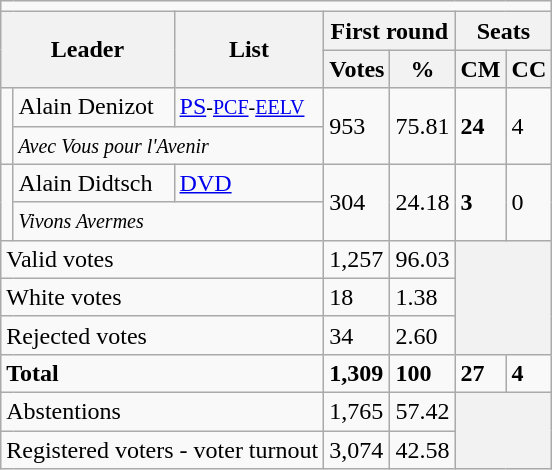<table class="wikitable">
<tr>
<td colspan="7"></td>
</tr>
<tr>
<th colspan="2" rowspan="2">Leader</th>
<th rowspan="2">List</th>
<th colspan="2">First round</th>
<th colspan="2">Seats</th>
</tr>
<tr>
<th>Votes</th>
<th>%</th>
<th>CM</th>
<th>CC</th>
</tr>
<tr>
<td rowspan="2"></td>
<td>Alain Denizot</td>
<td><a href='#'>PS</a><small>-<a href='#'>PCF</a>-<a href='#'>EELV</a></small></td>
<td rowspan="2">953</td>
<td rowspan="2">75.81</td>
<td rowspan="2"><strong>24</strong></td>
<td rowspan="2">4</td>
</tr>
<tr>
<td colspan="2"><em><small>Avec Vous pour l'Avenir</small></em></td>
</tr>
<tr>
<td rowspan="2"></td>
<td>Alain Didtsch</td>
<td><a href='#'>DVD</a></td>
<td rowspan="2">304</td>
<td rowspan="2">24.18</td>
<td rowspan="2"><strong>3</strong></td>
<td rowspan="2">0</td>
</tr>
<tr>
<td colspan="2"><em><small>Vivons Avermes</small></em></td>
</tr>
<tr>
<td colspan="3">Valid votes</td>
<td>1,257</td>
<td>96.03</td>
<th colspan="2" rowspan="3"></th>
</tr>
<tr>
<td colspan="3">White votes</td>
<td>18</td>
<td>1.38</td>
</tr>
<tr>
<td colspan="3">Rejected votes</td>
<td>34</td>
<td>2.60</td>
</tr>
<tr>
<td colspan="3"><strong>Total</strong></td>
<td><strong>1,309</strong></td>
<td><strong>100</strong></td>
<td><strong>27</strong></td>
<td><strong>4</strong></td>
</tr>
<tr>
<td colspan="3">Abstentions</td>
<td>1,765</td>
<td>57.42</td>
<th colspan="2" rowspan="2"></th>
</tr>
<tr>
<td colspan="3">Registered voters - voter turnout</td>
<td>3,074</td>
<td>42.58</td>
</tr>
</table>
